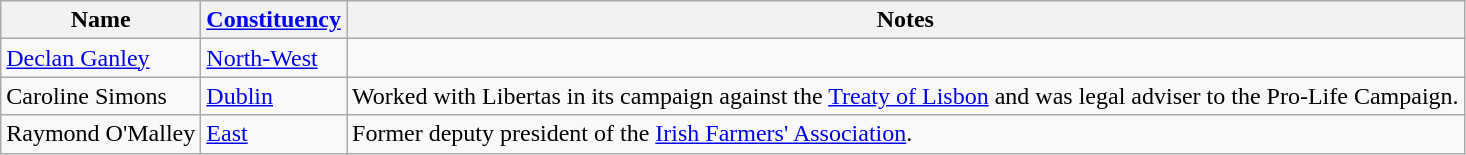<table class="wikitable">
<tr>
<th>Name</th>
<th><a href='#'>Constituency</a></th>
<th>Notes</th>
</tr>
<tr>
<td><a href='#'>Declan Ganley</a></td>
<td><a href='#'>North-West</a></td>
<td></td>
</tr>
<tr>
<td>Caroline Simons</td>
<td><a href='#'>Dublin</a></td>
<td>Worked with Libertas in its campaign against the <a href='#'>Treaty of Lisbon</a> and was legal adviser to the Pro-Life Campaign.</td>
</tr>
<tr>
<td>Raymond O'Malley</td>
<td><a href='#'>East</a></td>
<td>Former deputy president of the <a href='#'>Irish Farmers' Association</a>.</td>
</tr>
</table>
